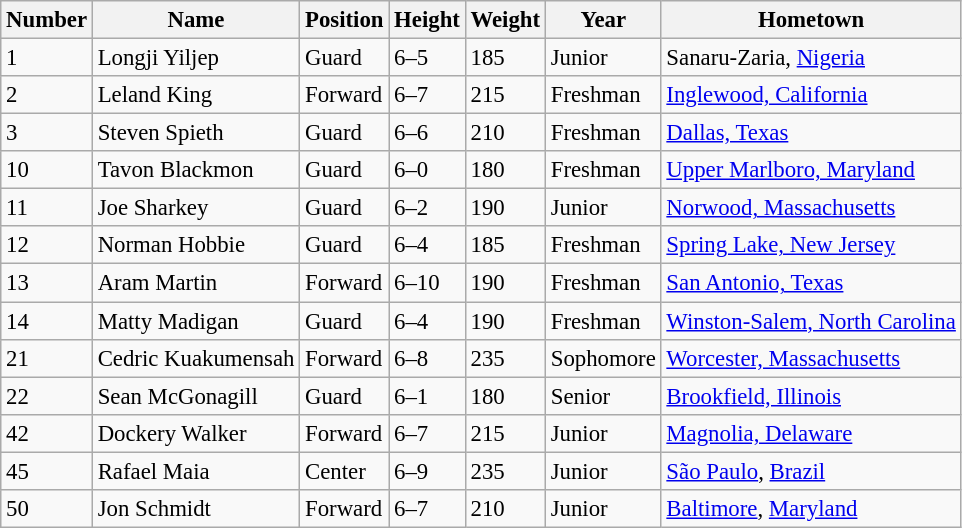<table class="wikitable sortable" style="font-size: 95%;">
<tr>
<th>Number</th>
<th>Name</th>
<th>Position</th>
<th>Height</th>
<th>Weight</th>
<th>Year</th>
<th>Hometown</th>
</tr>
<tr>
<td>1</td>
<td>Longji Yiljep</td>
<td>Guard</td>
<td>6–5</td>
<td>185</td>
<td>Junior</td>
<td>Sanaru-Zaria, <a href='#'>Nigeria</a></td>
</tr>
<tr>
<td>2</td>
<td>Leland King</td>
<td>Forward</td>
<td>6–7</td>
<td>215</td>
<td>Freshman</td>
<td><a href='#'>Inglewood, California</a></td>
</tr>
<tr>
<td>3</td>
<td>Steven Spieth</td>
<td>Guard</td>
<td>6–6</td>
<td>210</td>
<td>Freshman</td>
<td><a href='#'>Dallas, Texas</a></td>
</tr>
<tr>
<td>10</td>
<td>Tavon Blackmon</td>
<td>Guard</td>
<td>6–0</td>
<td>180</td>
<td>Freshman</td>
<td><a href='#'>Upper Marlboro, Maryland</a></td>
</tr>
<tr>
<td>11</td>
<td>Joe Sharkey</td>
<td>Guard</td>
<td>6–2</td>
<td>190</td>
<td>Junior</td>
<td><a href='#'>Norwood, Massachusetts</a></td>
</tr>
<tr>
<td>12</td>
<td>Norman Hobbie</td>
<td>Guard</td>
<td>6–4</td>
<td>185</td>
<td>Freshman</td>
<td><a href='#'>Spring Lake, New Jersey</a></td>
</tr>
<tr>
<td>13</td>
<td>Aram Martin</td>
<td>Forward</td>
<td>6–10</td>
<td>190</td>
<td>Freshman</td>
<td><a href='#'>San Antonio, Texas</a></td>
</tr>
<tr>
<td>14</td>
<td>Matty Madigan</td>
<td>Guard</td>
<td>6–4</td>
<td>190</td>
<td>Freshman</td>
<td><a href='#'>Winston-Salem, North Carolina</a></td>
</tr>
<tr>
<td>21</td>
<td>Cedric Kuakumensah</td>
<td>Forward</td>
<td>6–8</td>
<td>235</td>
<td>Sophomore</td>
<td><a href='#'>Worcester, Massachusetts</a></td>
</tr>
<tr>
<td>22</td>
<td>Sean McGonagill</td>
<td>Guard</td>
<td>6–1</td>
<td>180</td>
<td>Senior</td>
<td><a href='#'>Brookfield, Illinois</a></td>
</tr>
<tr>
<td>42</td>
<td>Dockery Walker</td>
<td>Forward</td>
<td>6–7</td>
<td>215</td>
<td>Junior</td>
<td><a href='#'>Magnolia, Delaware</a></td>
</tr>
<tr>
<td>45</td>
<td>Rafael Maia</td>
<td>Center</td>
<td>6–9</td>
<td>235</td>
<td>Junior</td>
<td><a href='#'>São Paulo</a>, <a href='#'>Brazil</a></td>
</tr>
<tr>
<td>50</td>
<td>Jon Schmidt</td>
<td>Forward</td>
<td>6–7</td>
<td>210</td>
<td>Junior</td>
<td><a href='#'>Baltimore</a>, <a href='#'>Maryland</a></td>
</tr>
</table>
